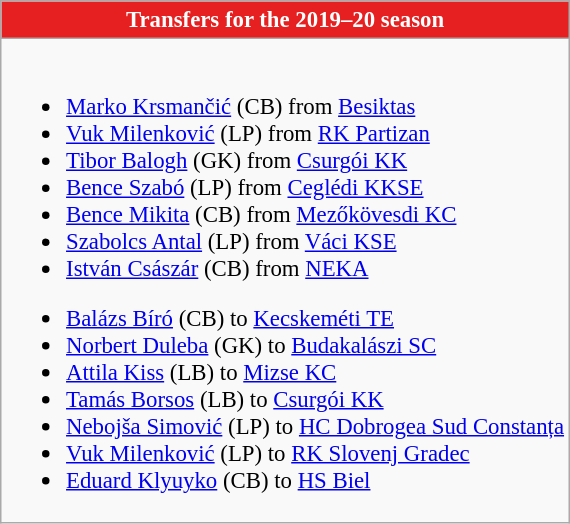<table class="wikitable collapsible collapsed" style="font-size:95%">
<tr>
<th style="color:#FFFFFF; background:#E62020"> <strong>Transfers for the 2019–20 season</strong></th>
</tr>
<tr>
<td><br>
<ul><li> <a href='#'>Marko Krsmančić</a> (CB) from  <a href='#'>Besiktas</a></li><li> <a href='#'>Vuk Milenković</a> (LP) from  <a href='#'>RK Partizan</a></li><li> <a href='#'>Tibor Balogh</a> (GK) from  <a href='#'>Csurgói KK</a></li><li> <a href='#'>Bence Szabó</a> (LP) from  <a href='#'>Ceglédi KKSE</a></li><li> <a href='#'>Bence Mikita</a> (CB) from  <a href='#'>Mezőkövesdi KC</a></li><li> <a href='#'>Szabolcs Antal</a> (LP) from  <a href='#'>Váci KSE</a></li><li> <a href='#'>István Császár</a> (CB) from  <a href='#'>NEKA</a></li></ul><ul><li> <a href='#'>Balázs Bíró</a> (CB) to  <a href='#'>Kecskeméti TE</a></li><li> <a href='#'>Norbert Duleba</a> (GK) to  <a href='#'>Budakalászi SC</a></li><li> <a href='#'>Attila Kiss</a> (LB) to  <a href='#'>Mizse KC</a></li><li> <a href='#'>Tamás Borsos</a> (LB) to  <a href='#'>Csurgói KK</a></li><li> <a href='#'>Nebojša Simović</a> (LP) to  <a href='#'>HC Dobrogea Sud Constanța</a></li><li> <a href='#'>Vuk Milenković</a> (LP) to  <a href='#'>RK Slovenj Gradec</a></li><li> <a href='#'>Eduard Klyuyko</a> (CB) to  <a href='#'>HS Biel</a></li></ul></td>
</tr>
</table>
